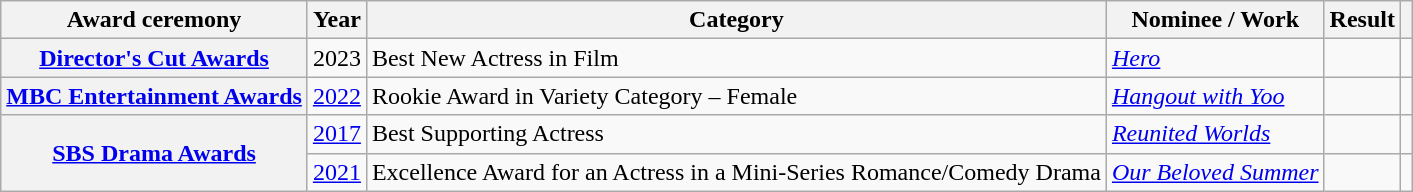<table class="wikitable plainrowheaders sortable">
<tr>
<th scope="col">Award ceremony</th>
<th scope="col">Year</th>
<th scope="col">Category</th>
<th scope="col">Nominee / Work</th>
<th scope="col">Result</th>
<th scope="col" class="unsortable"></th>
</tr>
<tr>
<th scope="row" rowspan=1><a href='#'>Director's Cut Awards</a></th>
<td>2023</td>
<td>Best New Actress in Film</td>
<td><em><a href='#'>Hero</a></em></td>
<td></td>
<td rowspan=1 align="center"></td>
</tr>
<tr>
<th scope="row"><a href='#'>MBC Entertainment Awards</a></th>
<td><a href='#'>2022</a></td>
<td>Rookie Award in Variety Category – Female</td>
<td><em><a href='#'>Hangout with Yoo</a></em></td>
<td></td>
<td align="center"></td>
</tr>
<tr>
<th scope="row"  rowspan="2"><a href='#'>SBS Drama Awards</a></th>
<td><a href='#'>2017</a></td>
<td>Best Supporting Actress</td>
<td><em><a href='#'>Reunited Worlds</a></em></td>
<td></td>
<td align="center"></td>
</tr>
<tr>
<td><a href='#'>2021</a></td>
<td>Excellence Award for an Actress in a Mini-Series Romance/Comedy Drama</td>
<td><em><a href='#'>Our Beloved Summer</a></em></td>
<td></td>
<td align="center"></td>
</tr>
</table>
